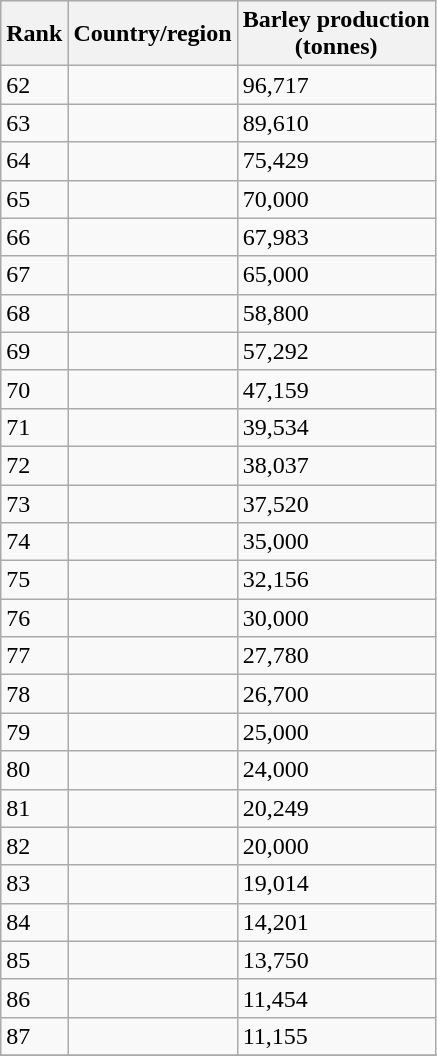<table class="wikitable sortable">
<tr bgcolor="#ececec">
<th>Rank</th>
<th>Country/region</th>
<th>Barley production<br>(tonnes)</th>
</tr>
<tr>
<td>62</td>
<td></td>
<td align="left">96,717</td>
</tr>
<tr>
<td>63</td>
<td></td>
<td align="left">89,610</td>
</tr>
<tr>
<td>64</td>
<td></td>
<td align="left">75,429</td>
</tr>
<tr>
<td>65</td>
<td></td>
<td align="left">70,000</td>
</tr>
<tr>
<td>66</td>
<td></td>
<td align="left">67,983</td>
</tr>
<tr>
<td>67</td>
<td></td>
<td align="left">65,000</td>
</tr>
<tr>
<td>68</td>
<td></td>
<td align="left">58,800</td>
</tr>
<tr>
<td>69</td>
<td></td>
<td align="left">57,292</td>
</tr>
<tr>
<td>70</td>
<td></td>
<td align="left">47,159</td>
</tr>
<tr>
<td>71</td>
<td></td>
<td align="left">39,534</td>
</tr>
<tr>
<td>72</td>
<td></td>
<td align="left">38,037</td>
</tr>
<tr>
<td>73</td>
<td></td>
<td align="left">37,520</td>
</tr>
<tr>
<td>74</td>
<td></td>
<td align="left">35,000</td>
</tr>
<tr>
<td>75</td>
<td></td>
<td align="left">32,156</td>
</tr>
<tr>
<td>76</td>
<td></td>
<td align="left">30,000</td>
</tr>
<tr>
<td>77</td>
<td></td>
<td align="left">27,780</td>
</tr>
<tr>
<td>78</td>
<td></td>
<td align="left">26,700</td>
</tr>
<tr>
<td>79</td>
<td></td>
<td align="left">25,000</td>
</tr>
<tr>
<td>80</td>
<td></td>
<td align="left">24,000</td>
</tr>
<tr>
<td>81</td>
<td></td>
<td align="left">20,249</td>
</tr>
<tr>
<td>82</td>
<td></td>
<td align="left">20,000</td>
</tr>
<tr>
<td>83</td>
<td></td>
<td align="left">19,014</td>
</tr>
<tr>
<td>84</td>
<td></td>
<td align="left">14,201</td>
</tr>
<tr>
<td>85</td>
<td></td>
<td align="left">13,750</td>
</tr>
<tr>
<td>86</td>
<td></td>
<td align="left">11,454</td>
</tr>
<tr>
<td>87</td>
<td></td>
<td align="left">11,155</td>
</tr>
<tr>
</tr>
</table>
